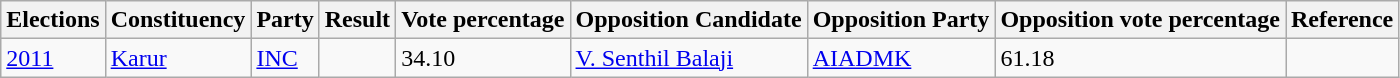<table class="wikitable sortable">
<tr>
<th>Elections</th>
<th>Constituency</th>
<th>Party</th>
<th>Result</th>
<th>Vote percentage</th>
<th>Opposition Candidate</th>
<th>Opposition Party</th>
<th>Opposition vote percentage</th>
<th>Reference</th>
</tr>
<tr>
<td><a href='#'>2011</a></td>
<td><a href='#'>Karur</a></td>
<td><a href='#'>INC</a></td>
<td></td>
<td>34.10</td>
<td><a href='#'>V. Senthil Balaji</a></td>
<td><a href='#'>AIADMK</a></td>
<td>61.18</td>
<td></td>
</tr>
</table>
